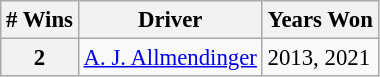<table class="wikitable" style="font-size: 95%;">
<tr>
<th># Wins</th>
<th>Driver</th>
<th>Years Won</th>
</tr>
<tr>
<th>2</th>
<td><a href='#'>A. J. Allmendinger</a></td>
<td>2013, 2021</td>
</tr>
</table>
